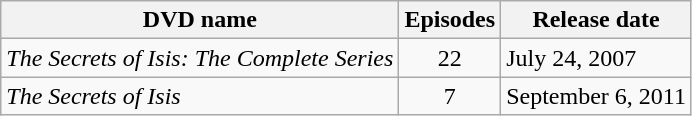<table class="wikitable">
<tr>
<th>DVD name</th>
<th>Episodes</th>
<th>Release date</th>
</tr>
<tr>
<td><em>The Secrets of Isis: The Complete Series</em></td>
<td style="text-align:center;">22</td>
<td>July 24, 2007</td>
</tr>
<tr>
<td><em>The Secrets of Isis</em></td>
<td style="text-align:center;">7</td>
<td>September 6, 2011</td>
</tr>
</table>
